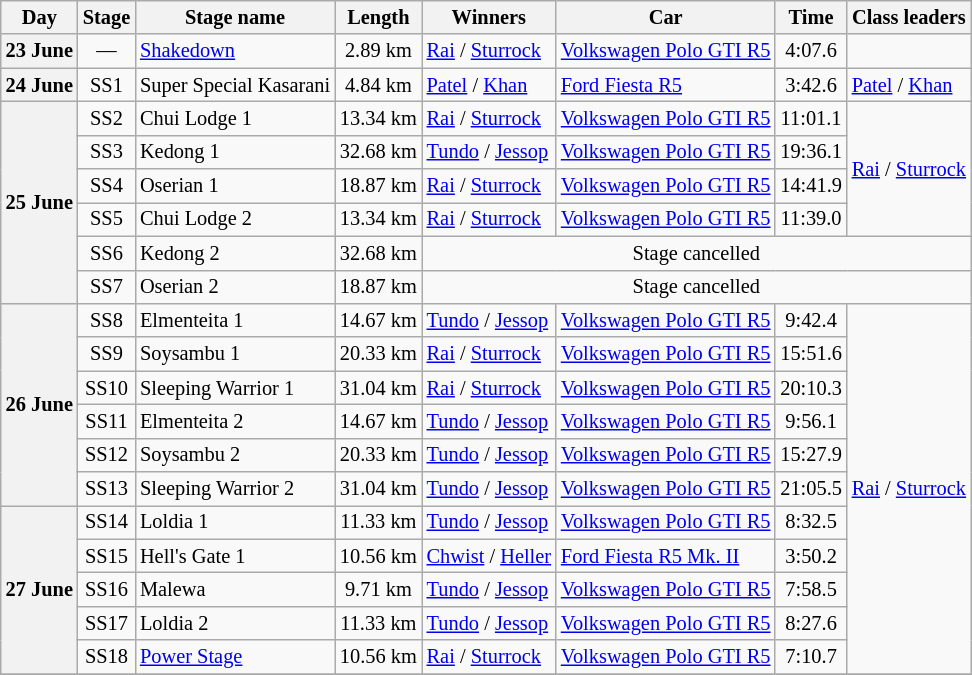<table class="wikitable" style="font-size: 85%;">
<tr>
<th>Day</th>
<th>Stage</th>
<th>Stage name</th>
<th>Length</th>
<th>Winners</th>
<th>Car</th>
<th>Time</th>
<th>Class leaders</th>
</tr>
<tr>
<th>23 June</th>
<td align="center">—</td>
<td><a href='#'>Shakedown</a></td>
<td align="center">2.89 km</td>
<td><a href='#'>Rai</a> / <a href='#'>Sturrock</a></td>
<td><a href='#'>Volkswagen Polo GTI R5</a></td>
<td align="center">4:07.6</td>
<td></td>
</tr>
<tr>
<th>24 June</th>
<td align="center">SS1</td>
<td>Super Special Kasarani</td>
<td align="center">4.84 km</td>
<td><a href='#'>Patel</a> / <a href='#'>Khan</a></td>
<td><a href='#'>Ford Fiesta R5</a></td>
<td align="center">3:42.6</td>
<td><a href='#'>Patel</a> / <a href='#'>Khan</a></td>
</tr>
<tr>
<th rowspan="6">25 June</th>
<td align="center">SS2</td>
<td>Chui Lodge 1</td>
<td align="center">13.34 km</td>
<td><a href='#'>Rai</a> / <a href='#'>Sturrock</a></td>
<td><a href='#'>Volkswagen Polo GTI R5</a></td>
<td align="center">11:01.1</td>
<td rowspan="4"><a href='#'>Rai</a> / <a href='#'>Sturrock</a></td>
</tr>
<tr>
<td align="center">SS3</td>
<td>Kedong 1</td>
<td align="center">32.68 km</td>
<td><a href='#'>Tundo</a> / <a href='#'>Jessop</a></td>
<td><a href='#'>Volkswagen Polo GTI R5</a></td>
<td align="center">19:36.1</td>
</tr>
<tr>
<td align="center">SS4</td>
<td>Oserian 1</td>
<td align="center">18.87 km</td>
<td><a href='#'>Rai</a> / <a href='#'>Sturrock</a></td>
<td><a href='#'>Volkswagen Polo GTI R5</a></td>
<td align="center">14:41.9</td>
</tr>
<tr>
<td align="center">SS5</td>
<td>Chui Lodge 2</td>
<td align="center">13.34 km</td>
<td><a href='#'>Rai</a> / <a href='#'>Sturrock</a></td>
<td><a href='#'>Volkswagen Polo GTI R5</a></td>
<td align="center">11:39.0</td>
</tr>
<tr>
<td align="center">SS6</td>
<td>Kedong 2</td>
<td align="center">32.68 km</td>
<td colspan="4" align="center">Stage cancelled</td>
</tr>
<tr>
<td align="center">SS7</td>
<td>Oserian 2</td>
<td align="center">18.87 km</td>
<td colspan="4" align="center">Stage cancelled</td>
</tr>
<tr>
<th rowspan="6">26 June</th>
<td align="center">SS8</td>
<td>Elmenteita 1</td>
<td align="center">14.67 km</td>
<td><a href='#'>Tundo</a> / <a href='#'>Jessop</a></td>
<td><a href='#'>Volkswagen Polo GTI R5</a></td>
<td align="center">9:42.4</td>
<td rowspan="11"><a href='#'>Rai</a> / <a href='#'>Sturrock</a></td>
</tr>
<tr>
<td align="center">SS9</td>
<td>Soysambu 1</td>
<td align="center">20.33 km</td>
<td><a href='#'>Rai</a> / <a href='#'>Sturrock</a></td>
<td><a href='#'>Volkswagen Polo GTI R5</a></td>
<td align="center">15:51.6</td>
</tr>
<tr>
<td align="center">SS10</td>
<td>Sleeping Warrior 1</td>
<td align="center">31.04 km</td>
<td><a href='#'>Rai</a> / <a href='#'>Sturrock</a></td>
<td><a href='#'>Volkswagen Polo GTI R5</a></td>
<td align="center">20:10.3</td>
</tr>
<tr>
<td align="center">SS11</td>
<td>Elmenteita 2</td>
<td align="center">14.67 km</td>
<td><a href='#'>Tundo</a> / <a href='#'>Jessop</a></td>
<td><a href='#'>Volkswagen Polo GTI R5</a></td>
<td align="center">9:56.1</td>
</tr>
<tr>
<td align="center">SS12</td>
<td>Soysambu 2</td>
<td align="center">20.33 km</td>
<td><a href='#'>Tundo</a> / <a href='#'>Jessop</a></td>
<td><a href='#'>Volkswagen Polo GTI R5</a></td>
<td align="center">15:27.9</td>
</tr>
<tr>
<td align="center">SS13</td>
<td>Sleeping Warrior 2</td>
<td align="center">31.04 km</td>
<td><a href='#'>Tundo</a> / <a href='#'>Jessop</a></td>
<td><a href='#'>Volkswagen Polo GTI R5</a></td>
<td align="center">21:05.5</td>
</tr>
<tr>
<th rowspan="5">27 June</th>
<td align="center">SS14</td>
<td>Loldia 1</td>
<td align="center">11.33 km</td>
<td><a href='#'>Tundo</a> / <a href='#'>Jessop</a></td>
<td><a href='#'>Volkswagen Polo GTI R5</a></td>
<td align="center">8:32.5</td>
</tr>
<tr>
<td align="center">SS15</td>
<td>Hell's Gate 1</td>
<td align="center">10.56 km</td>
<td><a href='#'>Chwist</a> / <a href='#'>Heller</a></td>
<td><a href='#'>Ford Fiesta R5 Mk. II</a></td>
<td align="center">3:50.2</td>
</tr>
<tr>
<td align="center">SS16</td>
<td>Malewa</td>
<td align="center">9.71 km</td>
<td><a href='#'>Tundo</a> / <a href='#'>Jessop</a></td>
<td><a href='#'>Volkswagen Polo GTI R5</a></td>
<td align="center">7:58.5</td>
</tr>
<tr>
<td align="center">SS17</td>
<td>Loldia 2</td>
<td align="center">11.33 km</td>
<td><a href='#'>Tundo</a> / <a href='#'>Jessop</a></td>
<td><a href='#'>Volkswagen Polo GTI R5</a></td>
<td align="center">8:27.6</td>
</tr>
<tr>
<td align="center">SS18</td>
<td><a href='#'>Power Stage</a></td>
<td align="center">10.56 km</td>
<td><a href='#'>Rai</a> / <a href='#'>Sturrock</a></td>
<td><a href='#'>Volkswagen Polo GTI R5</a></td>
<td align="center">7:10.7</td>
</tr>
<tr>
</tr>
</table>
